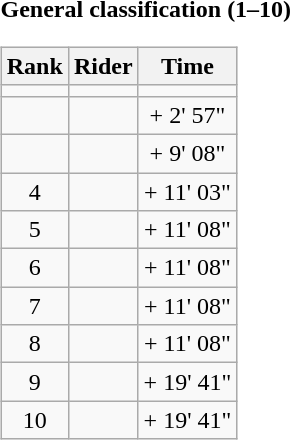<table>
<tr>
<td><strong>General classification (1–10)</strong><br><table class="wikitable">
<tr>
<th scope="col">Rank</th>
<th scope="col">Rider</th>
<th scope="col">Time</th>
</tr>
<tr>
<td style="text-align:center;"></td>
<td></td>
<td style="text-align:center;"></td>
</tr>
<tr>
<td style="text-align:center;"></td>
<td></td>
<td style="text-align:center;">+ 2' 57"</td>
</tr>
<tr>
<td style="text-align:center;"></td>
<td></td>
<td style="text-align:center;">+ 9' 08"</td>
</tr>
<tr>
<td style="text-align:center;">4</td>
<td></td>
<td style="text-align:center;">+ 11' 03"</td>
</tr>
<tr>
<td style="text-align:center;">5</td>
<td></td>
<td style="text-align:center;">+ 11' 08"</td>
</tr>
<tr>
<td style="text-align:center;">6</td>
<td></td>
<td style="text-align:center;">+ 11' 08"</td>
</tr>
<tr>
<td style="text-align:center;">7</td>
<td></td>
<td style="text-align:center;">+ 11' 08"</td>
</tr>
<tr>
<td style="text-align:center;">8</td>
<td></td>
<td style="text-align:center;">+ 11' 08"</td>
</tr>
<tr>
<td style="text-align:center;">9</td>
<td></td>
<td style="text-align:center;">+ 19' 41"</td>
</tr>
<tr>
<td style="text-align:center;">10</td>
<td></td>
<td style="text-align:center;">+ 19' 41"</td>
</tr>
</table>
</td>
</tr>
</table>
